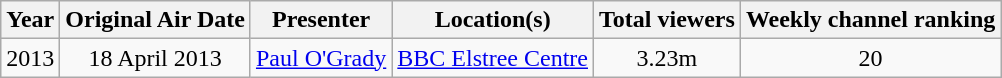<table class="wikitable" style="text-align:center;">
<tr>
<th>Year</th>
<th>Original Air Date</th>
<th>Presenter</th>
<th>Location(s)</th>
<th>Total viewers</th>
<th>Weekly channel ranking</th>
</tr>
<tr>
<td>2013</td>
<td>18 April 2013</td>
<td><a href='#'>Paul O'Grady</a></td>
<td><a href='#'>BBC Elstree Centre</a></td>
<td>3.23m</td>
<td>20</td>
</tr>
</table>
